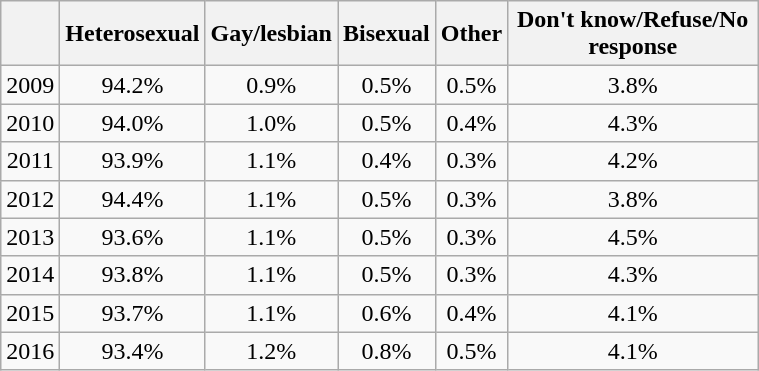<table class="wikitable sortable" border="1" style="text-align:center; width:40%">
<tr>
<th></th>
<th>Heterosexual</th>
<th>Gay/lesbian</th>
<th>Bisexual</th>
<th>Other</th>
<th>Don't know/Refuse/No response</th>
</tr>
<tr>
<td>2009</td>
<td>94.2%</td>
<td>0.9%</td>
<td>0.5%</td>
<td>0.5%</td>
<td>3.8%</td>
</tr>
<tr>
<td>2010</td>
<td>94.0%</td>
<td>1.0%</td>
<td>0.5%</td>
<td>0.4%</td>
<td>4.3%</td>
</tr>
<tr>
<td>2011</td>
<td>93.9%</td>
<td>1.1%</td>
<td>0.4%</td>
<td>0.3%</td>
<td>4.2%</td>
</tr>
<tr>
<td>2012</td>
<td>94.4%</td>
<td>1.1%</td>
<td>0.5%</td>
<td>0.3%</td>
<td>3.8%</td>
</tr>
<tr>
<td>2013</td>
<td>93.6%</td>
<td>1.1%</td>
<td>0.5%</td>
<td>0.3%</td>
<td>4.5%</td>
</tr>
<tr>
<td>2014</td>
<td>93.8%</td>
<td>1.1%</td>
<td>0.5%</td>
<td>0.3%</td>
<td>4.3%</td>
</tr>
<tr>
<td>2015</td>
<td>93.7%</td>
<td>1.1%</td>
<td>0.6%</td>
<td>0.4%</td>
<td>4.1%</td>
</tr>
<tr>
<td>2016</td>
<td>93.4%</td>
<td>1.2%</td>
<td>0.8%</td>
<td>0.5%</td>
<td>4.1%</td>
</tr>
</table>
